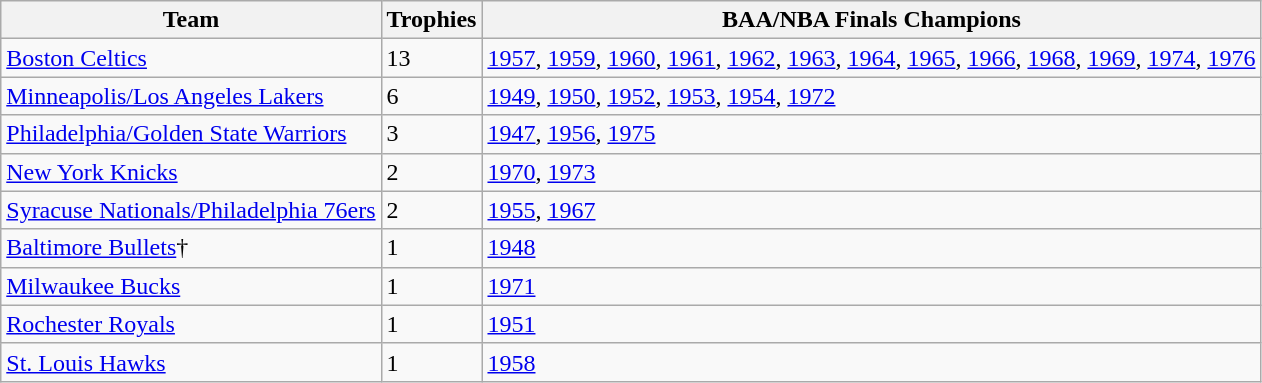<table class="wikitable sortable">
<tr>
<th>Team</th>
<th>Trophies</th>
<th>BAA/NBA Finals Champions</th>
</tr>
<tr>
<td><a href='#'>Boston Celtics</a></td>
<td>13</td>
<td><a href='#'>1957</a>, <a href='#'>1959</a>, <a href='#'>1960</a>, <a href='#'>1961</a>, <a href='#'>1962</a>, <a href='#'>1963</a>, <a href='#'>1964</a>, <a href='#'>1965</a>, <a href='#'>1966</a>, <a href='#'>1968</a>, <a href='#'>1969</a>, <a href='#'>1974</a>, <a href='#'>1976</a></td>
</tr>
<tr>
<td><a href='#'>Minneapolis/Los Angeles Lakers</a></td>
<td>6</td>
<td><a href='#'>1949</a>, <a href='#'>1950</a>, <a href='#'>1952</a>, <a href='#'>1953</a>, <a href='#'>1954</a>, <a href='#'>1972</a></td>
</tr>
<tr>
<td><a href='#'>Philadelphia/Golden State Warriors</a></td>
<td>3</td>
<td><a href='#'>1947</a>, <a href='#'>1956</a>, <a href='#'>1975</a></td>
</tr>
<tr>
<td><a href='#'>New York Knicks</a></td>
<td>2</td>
<td><a href='#'>1970</a>, <a href='#'>1973</a></td>
</tr>
<tr>
<td><a href='#'>Syracuse Nationals/Philadelphia 76ers</a></td>
<td>2</td>
<td><a href='#'>1955</a>, <a href='#'>1967</a></td>
</tr>
<tr>
<td><a href='#'>Baltimore Bullets</a>†</td>
<td>1</td>
<td><a href='#'>1948</a></td>
</tr>
<tr>
<td><a href='#'>Milwaukee Bucks</a></td>
<td>1</td>
<td><a href='#'>1971</a></td>
</tr>
<tr>
<td><a href='#'>Rochester Royals</a></td>
<td>1</td>
<td><a href='#'>1951</a></td>
</tr>
<tr>
<td><a href='#'>St. Louis Hawks</a></td>
<td>1</td>
<td><a href='#'>1958</a></td>
</tr>
</table>
